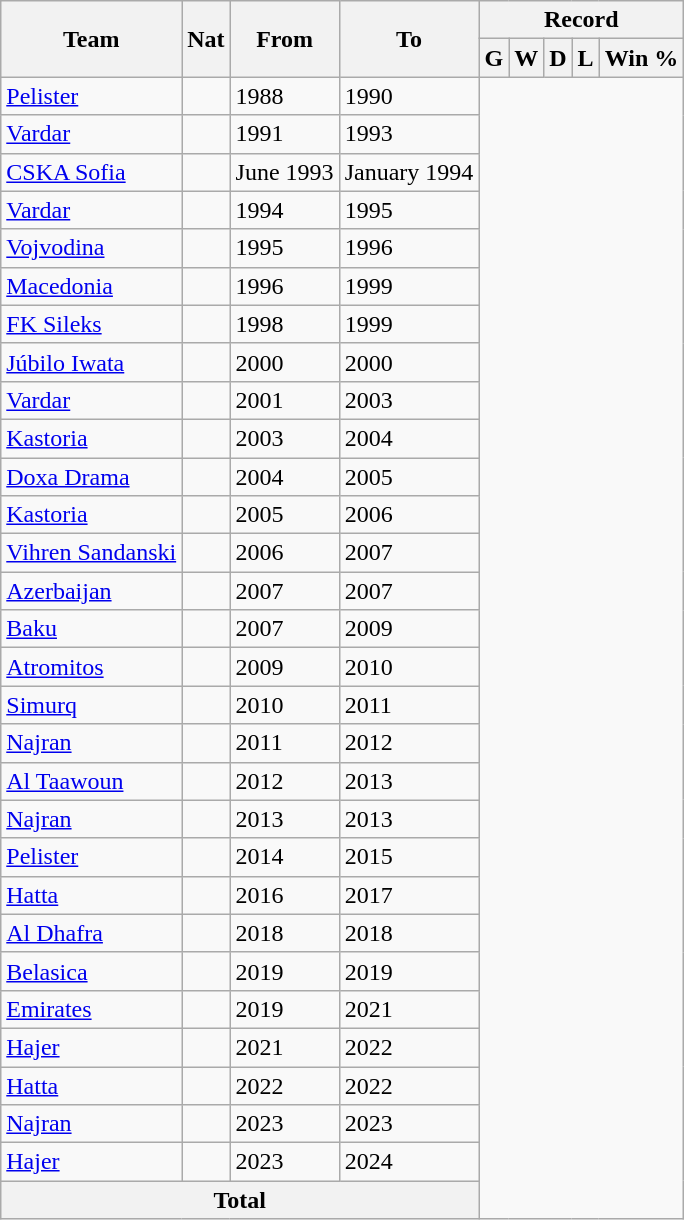<table class="wikitable" style="text-align: center">
<tr>
<th rowspan="2">Team</th>
<th rowspan="2">Nat</th>
<th rowspan="2">From</th>
<th rowspan="2">To</th>
<th colspan="6">Record</th>
</tr>
<tr>
<th>G</th>
<th>W</th>
<th>D</th>
<th>L</th>
<th>Win %</th>
</tr>
<tr>
<td align=left><a href='#'>Pelister</a></td>
<td></td>
<td align=left>1988</td>
<td align=left>1990<br></td>
</tr>
<tr>
<td align=left><a href='#'>Vardar</a></td>
<td></td>
<td align=left>1991</td>
<td align=left>1993<br></td>
</tr>
<tr>
<td align=left><a href='#'>CSKA Sofia</a></td>
<td></td>
<td align=left>June 1993</td>
<td align=left>January 1994<br></td>
</tr>
<tr>
<td align=left><a href='#'>Vardar</a></td>
<td></td>
<td align=left>1994</td>
<td align=left>1995<br></td>
</tr>
<tr>
<td align=left><a href='#'>Vojvodina</a></td>
<td></td>
<td align=left>1995</td>
<td align=left>1996<br></td>
</tr>
<tr>
<td align=left><a href='#'>Macedonia</a></td>
<td></td>
<td align=left>1996</td>
<td align=left>1999<br></td>
</tr>
<tr>
<td align=left><a href='#'>FK Sileks</a></td>
<td></td>
<td align=left>1998</td>
<td align=left>1999<br></td>
</tr>
<tr>
<td align=left><a href='#'>Júbilo Iwata</a></td>
<td></td>
<td align=left>2000</td>
<td align=left>2000<br></td>
</tr>
<tr>
<td align=left><a href='#'>Vardar</a></td>
<td></td>
<td align=left>2001</td>
<td align=left>2003<br></td>
</tr>
<tr>
<td align=left><a href='#'>Kastoria</a></td>
<td></td>
<td align=left>2003</td>
<td align=left>2004<br></td>
</tr>
<tr>
<td align=left><a href='#'>Doxa Drama</a></td>
<td></td>
<td align=left>2004</td>
<td align=left>2005<br></td>
</tr>
<tr>
<td align=left><a href='#'>Kastoria</a></td>
<td></td>
<td align=left>2005</td>
<td align=left>2006<br></td>
</tr>
<tr>
<td align=left><a href='#'>Vihren Sandanski</a></td>
<td></td>
<td align=left>2006</td>
<td align=left>2007<br></td>
</tr>
<tr>
<td align=left><a href='#'>Azerbaijan</a></td>
<td></td>
<td align=left>2007</td>
<td align=left>2007<br></td>
</tr>
<tr>
<td align=left><a href='#'>Baku</a></td>
<td></td>
<td align=left>2007</td>
<td align=left>2009<br></td>
</tr>
<tr>
<td align=left><a href='#'>Atromitos</a></td>
<td></td>
<td align=left>2009</td>
<td align=left>2010<br></td>
</tr>
<tr>
<td align=left><a href='#'>Simurq</a></td>
<td></td>
<td align=left>2010</td>
<td align=left>2011<br></td>
</tr>
<tr>
<td align=left><a href='#'>Najran</a></td>
<td></td>
<td align=left>2011</td>
<td align=left>2012<br></td>
</tr>
<tr>
<td align=left><a href='#'>Al Taawoun</a></td>
<td></td>
<td align=left>2012</td>
<td align=left>2013<br></td>
</tr>
<tr>
<td align=left><a href='#'>Najran</a></td>
<td></td>
<td align=left>2013</td>
<td align=left>2013<br></td>
</tr>
<tr>
<td align=left><a href='#'>Pelister</a></td>
<td></td>
<td align=left>2014</td>
<td align=left>2015<br></td>
</tr>
<tr>
<td align=left><a href='#'>Hatta</a></td>
<td></td>
<td align=left>2016</td>
<td align=left>2017<br></td>
</tr>
<tr>
<td align=left><a href='#'>Al Dhafra</a></td>
<td></td>
<td align=left>2018</td>
<td align=left>2018<br></td>
</tr>
<tr>
<td align=left><a href='#'>Belasica</a></td>
<td></td>
<td align=left>2019</td>
<td align=left>2019<br></td>
</tr>
<tr>
<td align=left><a href='#'>Emirates</a></td>
<td></td>
<td align=left>2019</td>
<td align=left>2021<br></td>
</tr>
<tr>
<td align=left><a href='#'>Hajer</a></td>
<td></td>
<td align=left>2021</td>
<td align=left>2022<br></td>
</tr>
<tr>
<td align=left><a href='#'>Hatta</a></td>
<td></td>
<td align=left>2022</td>
<td align=left>2022<br></td>
</tr>
<tr>
<td align=left><a href='#'>Najran</a></td>
<td></td>
<td align=left>2023</td>
<td align=left>2023<br></td>
</tr>
<tr>
<td align=left><a href='#'>Hajer</a></td>
<td></td>
<td align=left>2023</td>
<td align=left>2024<br></td>
</tr>
<tr>
<th colspan="4">Total<br></th>
</tr>
</table>
